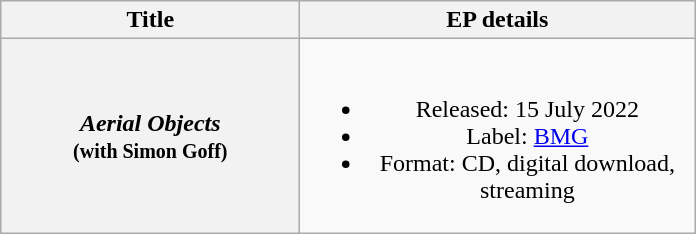<table class="wikitable plainrowheaders" style="text-align:center;">
<tr>
<th scope="col" style="width:12em;">Title</th>
<th scope="col" style="width:16em;">EP details</th>
</tr>
<tr>
<th scope="row"><em>Aerial Objects</em><br><small>(with Simon Goff)</small></th>
<td><br><ul><li>Released: 15 July 2022</li><li>Label: <a href='#'>BMG</a></li><li>Format: CD, digital download, streaming</li></ul></td>
</tr>
</table>
